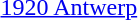<table>
<tr>
<td><a href='#'>1920 Antwerp</a><br></td>
<td></td>
<td></td>
<td></td>
</tr>
</table>
